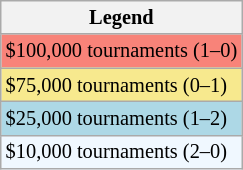<table class="wikitable" style="font-size:85%">
<tr>
<th>Legend</th>
</tr>
<tr style="background:#f88379;">
<td>$100,000 tournaments (1–0)</td>
</tr>
<tr style="background:#f7e98e;">
<td>$75,000 tournaments (0–1)</td>
</tr>
<tr style="background:lightblue;">
<td>$25,000 tournaments (1–2)</td>
</tr>
<tr style="background:#f0f8ff;">
<td>$10,000 tournaments (2–0)</td>
</tr>
</table>
